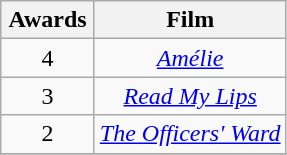<table class="wikitable" style="text-align: center">
<tr>
<th width="55">Awards</th>
<th align="center">Film</th>
</tr>
<tr>
<td style="text-align:center">4</td>
<td><em><a href='#'>Amélie</a></em></td>
</tr>
<tr>
<td style="text-align:center">3</td>
<td><em><a href='#'>Read My Lips</a></em></td>
</tr>
<tr>
<td style="text-align:center">2</td>
<td><em><a href='#'>The Officers' Ward</a></em></td>
</tr>
<tr>
</tr>
</table>
